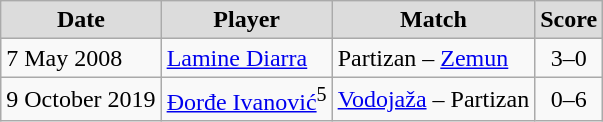<table class="wikitable" style="text-align: center;">
<tr>
<th style="background:#DCDCDC">Date</th>
<th style="background:#DCDCDC">Player</th>
<th style="background:#DCDCDC">Match</th>
<th width="35" style="background:#DCDCDC">Score</th>
</tr>
<tr>
<td align=left>7 May 2008</td>
<td align=left> <a href='#'>Lamine Diarra</a></td>
<td align=left>Partizan – <a href='#'>Zemun</a></td>
<td align=center>3–0</td>
</tr>
<tr>
<td align=left>9 October 2019</td>
<td align=left> <a href='#'>Đorđe Ivanović</a><sup>5</sup></td>
<td align=left><a href='#'>Vodojaža</a> – Partizan</td>
<td align=center>0–6</td>
</tr>
</table>
